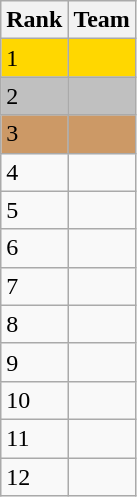<table class="wikitable">
<tr>
<th>Rank</th>
<th>Team</th>
</tr>
<tr style="background:gold;">
<td>1</td>
<td></td>
</tr>
<tr style="background:silver;">
<td>2</td>
<td></td>
</tr>
<tr style="background:#c96;">
<td>3</td>
<td></td>
</tr>
<tr>
<td>4</td>
<td></td>
</tr>
<tr>
<td>5</td>
<td></td>
</tr>
<tr>
<td>6</td>
<td></td>
</tr>
<tr>
<td>7</td>
<td></td>
</tr>
<tr>
<td>8</td>
<td></td>
</tr>
<tr>
<td>9</td>
<td></td>
</tr>
<tr>
<td>10</td>
<td></td>
</tr>
<tr>
<td>11</td>
<td></td>
</tr>
<tr>
<td>12</td>
<td></td>
</tr>
</table>
